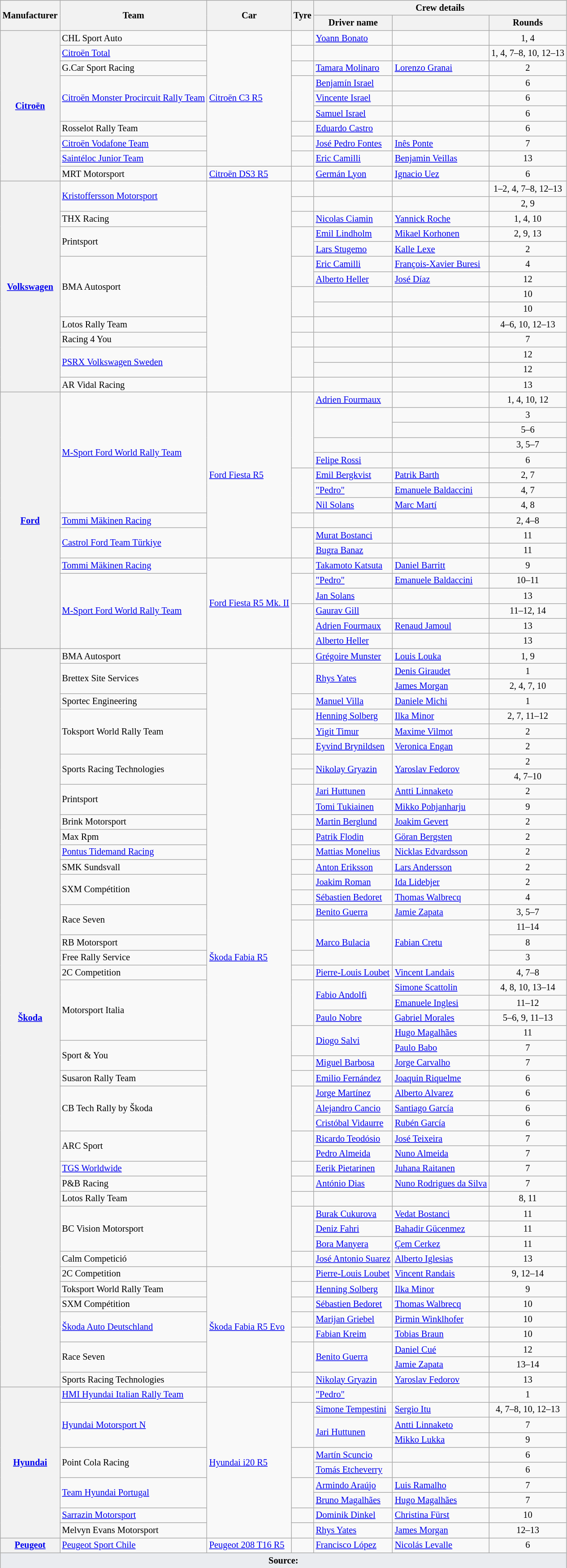<table class="wikitable" style="font-size: 85%;">
<tr>
<th rowspan="2">Manufacturer</th>
<th rowspan="2">Team</th>
<th rowspan="2">Car</th>
<th rowspan="2">Tyre</th>
<th colspan="3">Crew details</th>
</tr>
<tr>
<th>Driver name</th>
<th></th>
<th>Rounds</th>
</tr>
<tr>
<th rowspan="10"><a href='#'>Citroën</a></th>
<td> CHL Sport Auto</td>
<td rowspan="9"><a href='#'>Citroën C3 R5</a></td>
<td align="center"></td>
<td> <a href='#'>Yoann Bonato</a></td>
<td></td>
<td align="center">1, 4</td>
</tr>
<tr>
<td> <a href='#'>Citroën Total</a></td>
<td align="center"></td>
<td></td>
<td></td>
<td align="center" nowrap>1, 4, 7–8, 10, 12–13</td>
</tr>
<tr>
<td> G.Car Sport Racing</td>
<td align="center"></td>
<td> <a href='#'>Tamara Molinaro</a></td>
<td> <a href='#'>Lorenzo Granai</a></td>
<td align="center">2</td>
</tr>
<tr>
<td rowspan="3"> <a href='#'>Citroën Monster Procircuit Rally Team</a></td>
<td rowspan="3" align="center"></td>
<td> <a href='#'>Benjamín Israel</a></td>
<td></td>
<td align="center">6</td>
</tr>
<tr>
<td> <a href='#'>Vincente Israel</a></td>
<td></td>
<td align="center">6</td>
</tr>
<tr>
<td> <a href='#'>Samuel Israel</a></td>
<td></td>
<td align="center">6</td>
</tr>
<tr>
<td> Rosselot Rally Team</td>
<td align="center"></td>
<td> <a href='#'>Eduardo Castro</a></td>
<td></td>
<td align="center">6</td>
</tr>
<tr>
<td> <a href='#'>Citroën Vodafone Team</a></td>
<td align="center"></td>
<td> <a href='#'>José Pedro Fontes</a></td>
<td> <a href='#'>Inês Ponte</a></td>
<td align="center">7</td>
</tr>
<tr>
<td> <a href='#'>Saintéloc Junior Team</a></td>
<td align="center"></td>
<td> <a href='#'>Eric Camilli</a></td>
<td> <a href='#'>Benjamin Veillas</a></td>
<td align="center">13</td>
</tr>
<tr>
<td> MRT Motorsport</td>
<td rowspan="1"><a href='#'>Citroën DS3 R5</a></td>
<td align="center"></td>
<td> <a href='#'>Germán Lyon</a></td>
<td> <a href='#'>Ignacio Uez</a></td>
<td align="center">6</td>
</tr>
<tr>
<th rowspan="14"><a href='#'>Volkswagen</a></th>
<td rowspan="2"> <a href='#'>Kristoffersson Motorsport</a></td>
<td rowspan="14"></td>
<td align="center"></td>
<td></td>
<td></td>
<td align="center" nowrap>1–2, 4, 7–8, 12–13</td>
</tr>
<tr>
<td align="center"></td>
<td></td>
<td></td>
<td align="center">2, 9</td>
</tr>
<tr>
<td> THX Racing</td>
<td align="center"></td>
<td> <a href='#'>Nicolas Ciamin</a></td>
<td> <a href='#'>Yannick Roche</a></td>
<td align="center">1, 4, 10</td>
</tr>
<tr>
<td rowspan="2"> Printsport</td>
<td rowspan="2" align="center"></td>
<td> <a href='#'>Emil Lindholm</a></td>
<td> <a href='#'>Mikael Korhonen</a></td>
<td align="center">2, 9, 13</td>
</tr>
<tr>
<td> <a href='#'>Lars Stugemo</a></td>
<td> <a href='#'>Kalle Lexe</a></td>
<td align="center">2</td>
</tr>
<tr>
<td rowspan="4"> BMA Autosport</td>
<td rowspan="2" align="center"></td>
<td> <a href='#'>Eric Camilli</a></td>
<td nowrap> <a href='#'>François-Xavier Buresi</a></td>
<td align="center">4</td>
</tr>
<tr>
<td> <a href='#'>Alberto Heller</a></td>
<td> <a href='#'>José Díaz</a></td>
<td align="center">12</td>
</tr>
<tr>
<td rowspan="2" align="center"></td>
<td></td>
<td></td>
<td align="center">10</td>
</tr>
<tr>
<td></td>
<td></td>
<td align="center">10</td>
</tr>
<tr>
<td> Lotos Rally Team</td>
<td align="center"></td>
<td></td>
<td></td>
<td align="center">4–6, 10, 12–13</td>
</tr>
<tr>
<td> Racing 4 You</td>
<td align="center"></td>
<td></td>
<td></td>
<td align="center">7</td>
</tr>
<tr>
<td rowspan="2"> <a href='#'>PSRX Volkswagen Sweden</a></td>
<td rowspan="2" align="center"></td>
<td></td>
<td></td>
<td align="center">12</td>
</tr>
<tr>
<td></td>
<td></td>
<td align="center">12</td>
</tr>
<tr>
<td> AR Vidal Racing</td>
<td align="center"></td>
<td></td>
<td></td>
<td align="center">13</td>
</tr>
<tr>
<th rowspan="17"><a href='#'>Ford</a></th>
<td rowspan="8"> <a href='#'>M-Sport Ford World Rally Team</a></td>
<td rowspan="11"><a href='#'>Ford Fiesta R5</a></td>
<td rowspan="5" align="center"></td>
<td> <a href='#'>Adrien Fourmaux</a></td>
<td></td>
<td align="center">1, 4, 10, 12</td>
</tr>
<tr>
<td rowspan="2"></td>
<td></td>
<td align="center">3</td>
</tr>
<tr>
<td></td>
<td align="center">5–6</td>
</tr>
<tr>
<td></td>
<td></td>
<td align="center">3, 5–7</td>
</tr>
<tr>
<td> <a href='#'>Felipe Rossi</a></td>
<td></td>
<td align="center">6</td>
</tr>
<tr>
<td rowspan="3" align="center"></td>
<td> <a href='#'>Emil Bergkvist</a></td>
<td> <a href='#'>Patrik Barth</a></td>
<td align="center">2, 7</td>
</tr>
<tr>
<td> <a href='#'>"Pedro"</a></td>
<td> <a href='#'>Emanuele Baldaccini</a></td>
<td align="center">4, 7</td>
</tr>
<tr>
<td> <a href='#'>Nil Solans</a></td>
<td> <a href='#'>Marc Martí</a></td>
<td align="center">4, 8</td>
</tr>
<tr>
<td> <a href='#'>Tommi Mäkinen Racing</a></td>
<td align="center"></td>
<td></td>
<td></td>
<td align="center">2, 4–8</td>
</tr>
<tr>
<td rowspan="2"> <a href='#'>Castrol Ford Team Türkiye</a></td>
<td rowspan="2" align="center"></td>
<td> <a href='#'>Murat Bostanci</a></td>
<td></td>
<td align="center">11</td>
</tr>
<tr>
<td> <a href='#'>Bugra Banaz</a></td>
<td></td>
<td align="center">11</td>
</tr>
<tr>
<td> <a href='#'>Tommi Mäkinen Racing</a></td>
<td rowspan="6"><a href='#'>Ford Fiesta R5 Mk. II</a></td>
<td align="center"></td>
<td> <a href='#'>Takamoto Katsuta</a></td>
<td> <a href='#'>Daniel Barritt</a></td>
<td align="center">9</td>
</tr>
<tr>
<td rowspan="5"> <a href='#'>M-Sport Ford World Rally Team</a></td>
<td rowspan="2" align="center"></td>
<td> <a href='#'>"Pedro"</a></td>
<td> <a href='#'>Emanuele Baldaccini</a></td>
<td align="center">10–11</td>
</tr>
<tr>
<td> <a href='#'>Jan Solans</a></td>
<td></td>
<td align="center">13</td>
</tr>
<tr>
<td rowspan="3" align="center"></td>
<td> <a href='#'>Gaurav Gill</a></td>
<td></td>
<td align="center">11–12, 14</td>
</tr>
<tr>
<td> <a href='#'>Adrien Fourmaux</a></td>
<td> <a href='#'>Renaud Jamoul</a></td>
<td align="center">13</td>
</tr>
<tr>
<td> <a href='#'>Alberto Heller</a></td>
<td></td>
<td align="center">13</td>
</tr>
<tr>
<th rowspan="49"><a href='#'>Škoda</a></th>
<td> BMA Autosport</td>
<td rowspan="41"><a href='#'>Škoda Fabia R5</a></td>
<td align="center"></td>
<td> <a href='#'>Grégoire Munster</a></td>
<td> <a href='#'>Louis Louka</a></td>
<td align="center">1, 9</td>
</tr>
<tr>
<td rowspan="2"> Brettex Site Services</td>
<td rowspan="2" align="center"></td>
<td rowspan="2"> <a href='#'>Rhys Yates</a></td>
<td> <a href='#'>Denis Giraudet</a></td>
<td align="center">1</td>
</tr>
<tr>
<td> <a href='#'>James Morgan</a></td>
<td align="center">2, 4, 7, 10</td>
</tr>
<tr>
<td> Sportec Engineering</td>
<td align="center"></td>
<td> <a href='#'>Manuel Villa</a></td>
<td> <a href='#'>Daniele Michi</a></td>
<td align="center">1</td>
</tr>
<tr>
<td rowspan="3"> Toksport World Rally Team</td>
<td rowspan="2" align="center"></td>
<td> <a href='#'>Henning Solberg</a></td>
<td> <a href='#'>Ilka Minor</a></td>
<td align="center">2, 7, 11–12</td>
</tr>
<tr>
<td> <a href='#'>Yigit Timur</a></td>
<td> <a href='#'>Maxime Vilmot</a></td>
<td align="center">2</td>
</tr>
<tr>
<td align="center"></td>
<td> <a href='#'>Eyvind Brynildsen</a></td>
<td> <a href='#'>Veronica Engan</a></td>
<td align="center">2</td>
</tr>
<tr>
<td rowspan="2"> Sports Racing Technologies</td>
<td align="center"></td>
<td rowspan="2"> <a href='#'>Nikolay Gryazin</a></td>
<td rowspan="2"> <a href='#'>Yaroslav Fedorov</a></td>
<td align="center">2</td>
</tr>
<tr>
<td align="center"></td>
<td align="center">4, 7–10</td>
</tr>
<tr>
<td rowspan="2"> Printsport</td>
<td rowspan="2" align="center"></td>
<td> <a href='#'>Jari Huttunen</a></td>
<td> <a href='#'>Antti Linnaketo</a></td>
<td align="center">2</td>
</tr>
<tr>
<td> <a href='#'>Tomi Tukiainen</a></td>
<td> <a href='#'>Mikko Pohjanharju</a></td>
<td align="center">9</td>
</tr>
<tr>
<td> Brink Motorsport</td>
<td align="center"></td>
<td> <a href='#'>Martin Berglund</a></td>
<td> <a href='#'>Joakim Gevert</a></td>
<td align="center">2</td>
</tr>
<tr>
<td> Max Rpm</td>
<td align="center"></td>
<td> <a href='#'>Patrik Flodin</a></td>
<td> <a href='#'>Göran Bergsten</a></td>
<td align="center">2</td>
</tr>
<tr>
<td> <a href='#'>Pontus Tidemand Racing</a></td>
<td align="center"></td>
<td> <a href='#'>Mattias Monelius</a></td>
<td> <a href='#'>Nicklas Edvardsson</a></td>
<td align="center">2</td>
</tr>
<tr>
<td> SMK Sundsvall</td>
<td align="center"></td>
<td> <a href='#'>Anton Eriksson</a></td>
<td> <a href='#'>Lars Andersson</a></td>
<td align="center">2</td>
</tr>
<tr>
<td rowspan="2"> SXM Compétition</td>
<td align="center"></td>
<td> <a href='#'>Joakim Roman</a></td>
<td> <a href='#'>Ida Lidebjer</a></td>
<td align="center">2</td>
</tr>
<tr>
<td align="center"></td>
<td> <a href='#'>Sébastien Bedoret</a></td>
<td> <a href='#'>Thomas Walbrecq</a></td>
<td align="center">4</td>
</tr>
<tr>
<td rowspan="2"> Race Seven</td>
<td align="center"></td>
<td> <a href='#'>Benito Guerra</a></td>
<td> <a href='#'>Jamie Zapata</a></td>
<td align="center">3, 5–7</td>
</tr>
<tr>
<td rowspan="2" align="center"></td>
<td rowspan="3"> <a href='#'>Marco Bulacia</a></td>
<td rowspan="3"> <a href='#'>Fabian Cretu</a></td>
<td align="center">11–14</td>
</tr>
<tr>
<td> RB Motorsport</td>
<td align="center">8</td>
</tr>
<tr>
<td> Free Rally Service</td>
<td align="center"></td>
<td align="center">3</td>
</tr>
<tr>
<td> 2C Competition</td>
<td align="center"></td>
<td> <a href='#'>Pierre-Louis Loubet</a></td>
<td> <a href='#'>Vincent Landais</a></td>
<td align="center">4, 7–8</td>
</tr>
<tr>
<td rowspan="4"> Motorsport Italia</td>
<td rowspan="3" align="center"></td>
<td rowspan="2"> <a href='#'>Fabio Andolfi</a></td>
<td> <a href='#'>Simone Scattolin</a></td>
<td align="center">4, 8, 10, 13–14</td>
</tr>
<tr>
<td> <a href='#'>Emanuele Inglesi</a></td>
<td align="center">11–12</td>
</tr>
<tr>
<td> <a href='#'>Paulo Nobre</a></td>
<td> <a href='#'>Gabriel Morales</a></td>
<td align="center">5–6, 9, 11–13</td>
</tr>
<tr>
<td rowspan="2" align="center"></td>
<td rowspan="2"> <a href='#'>Diogo Salvi</a></td>
<td> <a href='#'>Hugo Magalhães</a></td>
<td align="center">11</td>
</tr>
<tr>
<td rowspan="2"> Sport & You</td>
<td> <a href='#'>Paulo Babo</a></td>
<td align="center">7</td>
</tr>
<tr>
<td align="center"></td>
<td> <a href='#'>Miguel Barbosa</a></td>
<td> <a href='#'>Jorge Carvalho</a></td>
<td align="center">7</td>
</tr>
<tr>
<td> Susaron Rally Team</td>
<td align="center"></td>
<td> <a href='#'>Emilio Fernández</a></td>
<td> <a href='#'>Joaquin Riquelme</a></td>
<td align="center">6</td>
</tr>
<tr>
<td rowspan="3"> CB Tech Rally by Škoda</td>
<td rowspan="3" align="center"></td>
<td> <a href='#'>Jorge Martínez</a></td>
<td> <a href='#'>Alberto Alvarez</a></td>
<td align="center">6</td>
</tr>
<tr>
<td> <a href='#'>Alejandro Cancio</a></td>
<td> <a href='#'>Santiago García</a></td>
<td align="center">6</td>
</tr>
<tr>
<td> <a href='#'>Cristóbal Vidaurre</a></td>
<td> <a href='#'>Rubén García</a></td>
<td align="center">6</td>
</tr>
<tr>
<td rowspan="2"> ARC Sport</td>
<td rowspan="2" align="center"></td>
<td> <a href='#'>Ricardo Teodósio</a></td>
<td> <a href='#'>José Teixeira</a></td>
<td align="center">7</td>
</tr>
<tr>
<td> <a href='#'>Pedro Almeida</a></td>
<td> <a href='#'>Nuno Almeida</a></td>
<td align="center">7</td>
</tr>
<tr>
<td> <a href='#'>TGS Worldwide</a></td>
<td align="center"></td>
<td> <a href='#'>Eerik Pietarinen</a></td>
<td> <a href='#'>Juhana Raitanen</a></td>
<td align="center">7</td>
</tr>
<tr>
<td> P&B Racing</td>
<td align="center"></td>
<td> <a href='#'>António Dias</a></td>
<td> <a href='#'>Nuno Rodrigues da Silva</a></td>
<td align="center">7</td>
</tr>
<tr>
<td> Lotos Rally Team</td>
<td align="center"></td>
<td></td>
<td></td>
<td align="center">8, 11</td>
</tr>
<tr>
<td rowspan="3"> BC Vision Motorsport</td>
<td rowspan="3" align="center"></td>
<td> <a href='#'>Burak Cukurova</a></td>
<td> <a href='#'>Vedat Bostanci</a></td>
<td align="center">11</td>
</tr>
<tr>
<td> <a href='#'>Deniz Fahri</a></td>
<td> <a href='#'>Bahadir Gücenmez</a></td>
<td align="center">11</td>
</tr>
<tr>
<td> <a href='#'>Bora Manyera</a></td>
<td> <a href='#'>Çem Cerkez</a></td>
<td align="center">11</td>
</tr>
<tr>
<td> Calm Competició</td>
<td align="center"></td>
<td> <a href='#'>José Antonio Suarez</a></td>
<td> <a href='#'>Alberto Iglesias</a></td>
<td align="center">13</td>
</tr>
<tr>
<td> 2C Competition</td>
<td rowspan="8"><a href='#'>Škoda Fabia R5 Evo</a></td>
<td align="center"></td>
<td> <a href='#'>Pierre-Louis Loubet</a></td>
<td> <a href='#'>Vincent Randais</a></td>
<td align="center">9, 12–14</td>
</tr>
<tr>
<td> Toksport World Rally Team</td>
<td align="center"></td>
<td> <a href='#'>Henning Solberg</a></td>
<td> <a href='#'>Ilka Minor</a></td>
<td align="center">9</td>
</tr>
<tr>
<td> SXM Compétition</td>
<td align="center"></td>
<td> <a href='#'>Sébastien Bedoret</a></td>
<td> <a href='#'>Thomas Walbrecq</a></td>
<td align="center">10</td>
</tr>
<tr>
<td rowspan="2"> <a href='#'>Škoda Auto Deutschland</a></td>
<td align="center"></td>
<td> <a href='#'>Marijan Griebel</a></td>
<td> <a href='#'>Pirmin Winklhofer</a></td>
<td align="center">10</td>
</tr>
<tr>
<td align="center"></td>
<td> <a href='#'>Fabian Kreim</a></td>
<td> <a href='#'>Tobias Braun</a></td>
<td align="center">10</td>
</tr>
<tr>
<td rowspan="2"> Race Seven</td>
<td rowspan="2" align="center"></td>
<td rowspan="2"> <a href='#'>Benito Guerra</a></td>
<td> <a href='#'>Daniel Cué</a></td>
<td align="center">12</td>
</tr>
<tr>
<td> <a href='#'>Jamie Zapata</a></td>
<td align="center">13–14</td>
</tr>
<tr>
<td> Sports Racing Technologies</td>
<td align="center"></td>
<td> <a href='#'>Nikolay Gryazin</a></td>
<td> <a href='#'>Yaroslav Fedorov</a></td>
<td align="center">13</td>
</tr>
<tr>
<th rowspan="10"><a href='#'>Hyundai</a></th>
<td> <a href='#'>HMI Hyundai Italian Rally Team</a></td>
<td rowspan="10"><a href='#'>Hyundai i20 R5</a></td>
<td align="center"></td>
<td> <a href='#'>"Pedro"</a></td>
<td></td>
<td align="center">1</td>
</tr>
<tr>
<td rowspan="3"> <a href='#'>Hyundai Motorsport N</a></td>
<td rowspan="3" align="center"></td>
<td> <a href='#'>Simone Tempestini</a></td>
<td> <a href='#'>Sergio Itu</a></td>
<td align="center">4, 7–8, 10, 12–13</td>
</tr>
<tr>
<td rowspan="2"> <a href='#'>Jari Huttunen</a></td>
<td> <a href='#'>Antti Linnaketo</a></td>
<td align="center">7</td>
</tr>
<tr>
<td> <a href='#'>Mikko Lukka</a></td>
<td align="center">9</td>
</tr>
<tr>
<td rowspan="2"> Point Cola Racing</td>
<td rowspan="2" align="center"></td>
<td> <a href='#'>Martín Scuncio</a></td>
<td></td>
<td align="center">6</td>
</tr>
<tr>
<td> <a href='#'>Tomás Etcheverry</a></td>
<td></td>
<td align="center">6</td>
</tr>
<tr>
<td rowspan="2"> <a href='#'>Team Hyundai Portugal</a></td>
<td rowspan="2" align="center"></td>
<td> <a href='#'>Armindo Araújo</a></td>
<td> <a href='#'>Luis Ramalho</a></td>
<td align="center">7</td>
</tr>
<tr>
<td> <a href='#'>Bruno Magalhães</a></td>
<td> <a href='#'>Hugo Magalhães</a></td>
<td align="center">7</td>
</tr>
<tr>
<td> <a href='#'>Sarrazin Motorsport</a></td>
<td align="center"></td>
<td> <a href='#'>Dominik Dinkel</a></td>
<td> <a href='#'>Christina Fürst</a></td>
<td align="center">10</td>
</tr>
<tr>
<td> Melvyn Evans Motorsport</td>
<td align="center"></td>
<td> <a href='#'>Rhys Yates</a></td>
<td> <a href='#'>James Morgan</a></td>
<td align="center">12–13</td>
</tr>
<tr>
<th rowspan="1"><a href='#'>Peugeot</a></th>
<td> <a href='#'>Peugeot Sport Chile</a></td>
<td rowspan="1"><a href='#'>Peugeot 208 T16 R5</a></td>
<td align="center"></td>
<td nowrap> <a href='#'>Francisco López</a></td>
<td> <a href='#'>Nicolás Levalle</a></td>
<td align="center">6</td>
</tr>
<tr>
<td style="background-color:#EAECF0; text-align:center" colspan=7><strong>Source:</strong></td>
</tr>
</table>
